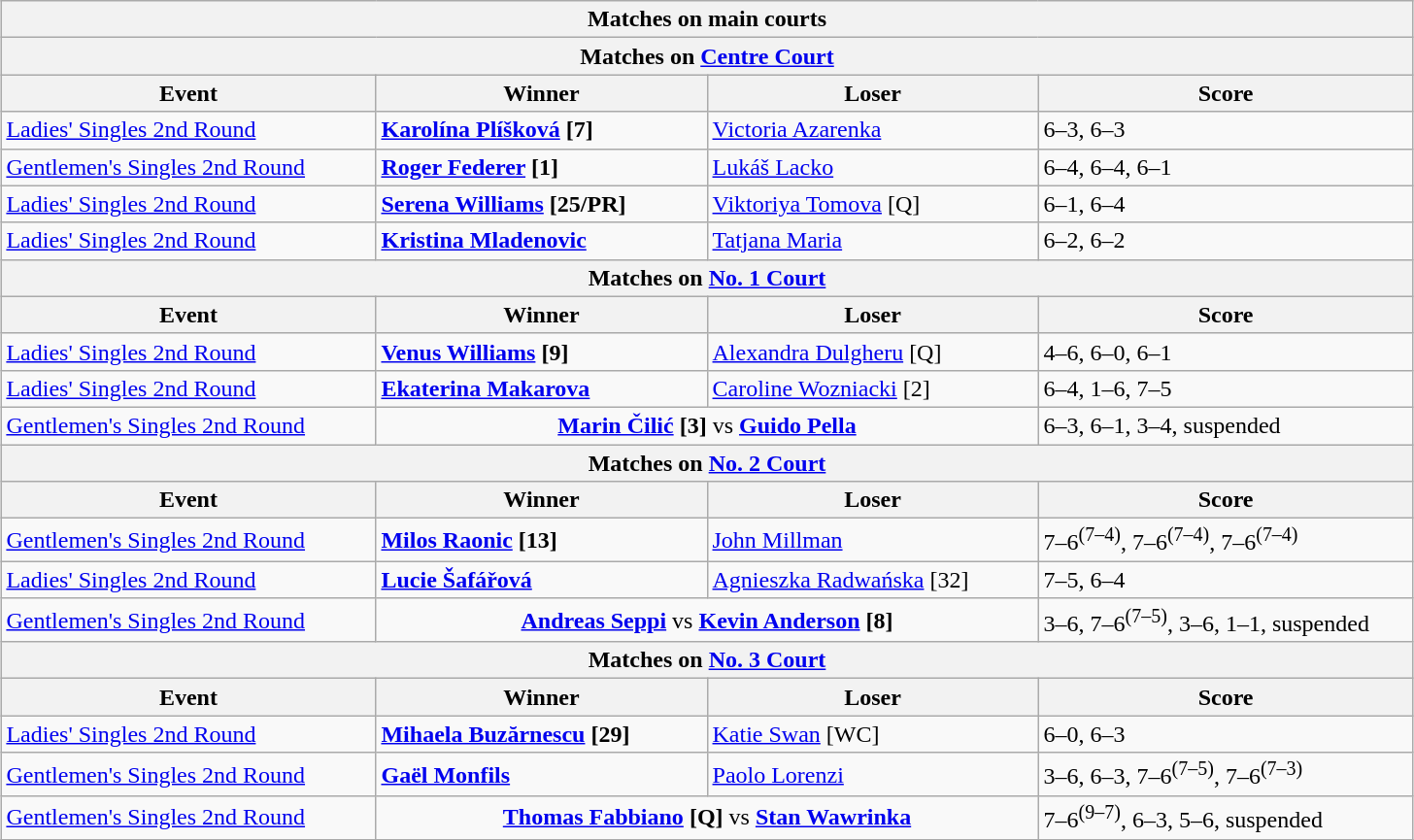<table class="wikitable collapsible uncollapsed" style="margin:auto;">
<tr>
<th colspan="4" style="white-space:nowrap;">Matches on main courts</th>
</tr>
<tr>
<th colspan="4">Matches on <a href='#'>Centre Court</a></th>
</tr>
<tr>
<th width=250>Event</th>
<th width=220>Winner</th>
<th width=220>Loser</th>
<th width=250>Score</th>
</tr>
<tr>
<td><a href='#'>Ladies' Singles 2nd Round</a></td>
<td> <strong><a href='#'>Karolína Plíšková</a> [7]</strong></td>
<td> <a href='#'>Victoria Azarenka</a></td>
<td>6–3, 6–3</td>
</tr>
<tr>
<td><a href='#'>Gentlemen's Singles 2nd Round</a></td>
<td> <strong><a href='#'>Roger Federer</a> [1]</strong></td>
<td> <a href='#'>Lukáš Lacko</a></td>
<td>6–4, 6–4, 6–1</td>
</tr>
<tr>
<td><a href='#'>Ladies' Singles 2nd Round</a></td>
<td> <strong><a href='#'>Serena Williams</a> [25/PR]</strong></td>
<td> <a href='#'>Viktoriya Tomova</a> [Q]</td>
<td>6–1, 6–4</td>
</tr>
<tr>
<td><a href='#'>Ladies' Singles 2nd Round</a></td>
<td> <strong><a href='#'>Kristina Mladenovic</a></strong></td>
<td> <a href='#'>Tatjana Maria</a></td>
<td>6–2, 6–2</td>
</tr>
<tr>
<th colspan="4">Matches on <a href='#'>No. 1 Court</a></th>
</tr>
<tr>
<th width=220>Event</th>
<th width=220>Winner</th>
<th width=220>Loser</th>
<th width=250>Score</th>
</tr>
<tr>
<td><a href='#'>Ladies' Singles 2nd Round</a></td>
<td> <strong><a href='#'>Venus Williams</a> [9]</strong></td>
<td> <a href='#'>Alexandra Dulgheru</a> [Q]</td>
<td>4–6, 6–0, 6–1</td>
</tr>
<tr>
<td><a href='#'>Ladies' Singles 2nd Round</a></td>
<td> <strong><a href='#'>Ekaterina Makarova</a></strong></td>
<td> <a href='#'>Caroline Wozniacki</a> [2]</td>
<td>6–4, 1–6, 7–5</td>
</tr>
<tr>
<td><a href='#'>Gentlemen's Singles 2nd Round</a></td>
<td align="center" colspan="2"> <strong><a href='#'>Marin Čilić</a> [3]</strong> vs  <strong><a href='#'>Guido Pella</a></strong></td>
<td>6–3, 6–1, 3–4, suspended</td>
</tr>
<tr>
<th colspan="4">Matches on <a href='#'>No. 2 Court</a></th>
</tr>
<tr>
<th width=250>Event</th>
<th width=220>Winner</th>
<th width=220>Loser</th>
<th width=220>Score</th>
</tr>
<tr>
<td><a href='#'>Gentlemen's Singles 2nd Round</a></td>
<td> <strong><a href='#'>Milos Raonic</a> [13]</strong></td>
<td> <a href='#'>John Millman</a></td>
<td>7–6<sup>(7–4)</sup>, 7–6<sup>(7–4)</sup>, 7–6<sup>(7–4)</sup></td>
</tr>
<tr>
<td><a href='#'>Ladies' Singles 2nd Round</a></td>
<td> <strong><a href='#'>Lucie Šafářová</a></strong></td>
<td> <a href='#'>Agnieszka Radwańska</a> [32]</td>
<td>7–5, 6–4</td>
</tr>
<tr>
<td><a href='#'>Gentlemen's Singles 2nd Round</a></td>
<td align="center" colspan="2"> <strong><a href='#'>Andreas Seppi</a></strong> vs  <strong><a href='#'>Kevin Anderson</a> [8]</strong></td>
<td>3–6, 7–6<sup>(7–5)</sup>, 3–6, 1–1, suspended</td>
</tr>
<tr>
<th colspan="4">Matches on <a href='#'>No. 3 Court</a></th>
</tr>
<tr>
<th width=250>Event</th>
<th width=220>Winner</th>
<th width=220>Loser</th>
<th width=220>Score</th>
</tr>
<tr>
<td><a href='#'>Ladies' Singles 2nd Round</a></td>
<td> <strong><a href='#'>Mihaela Buzărnescu</a> [29]</strong></td>
<td> <a href='#'>Katie Swan</a> [WC]</td>
<td>6–0, 6–3</td>
</tr>
<tr>
<td><a href='#'>Gentlemen's Singles 2nd Round</a></td>
<td> <strong><a href='#'>Gaël Monfils</a></strong></td>
<td> <a href='#'>Paolo Lorenzi</a></td>
<td>3–6, 6–3, 7–6<sup>(7–5)</sup>, 7–6<sup>(7–3)</sup></td>
</tr>
<tr>
<td><a href='#'>Gentlemen's Singles 2nd Round</a></td>
<td align="center" colspan="2"> <strong><a href='#'>Thomas Fabbiano</a> [Q]</strong> vs  <strong><a href='#'>Stan Wawrinka</a></strong></td>
<td>7–6<sup>(9–7)</sup>, 6–3, 5–6, suspended</td>
</tr>
<tr>
</tr>
</table>
